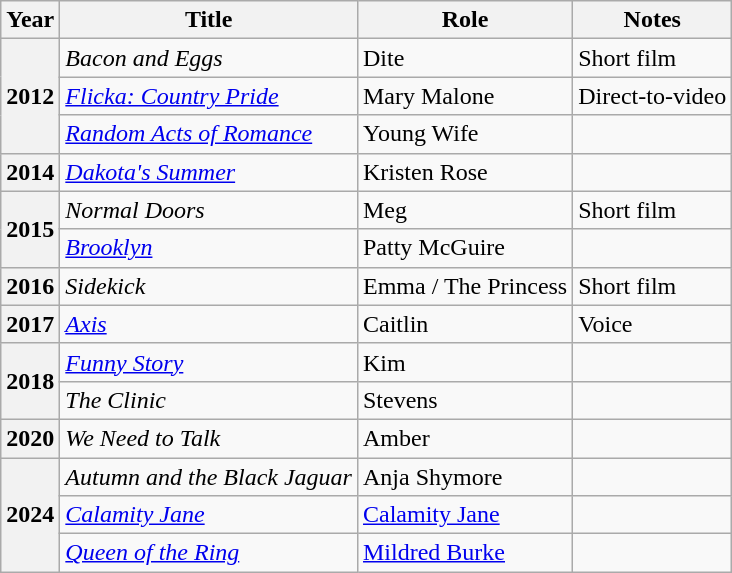<table class="wikitable plainrowheaders sortable">
<tr>
<th scope="col">Year</th>
<th scope="col">Title</th>
<th scope="col">Role</th>
<th scope="col" class="unsortable">Notes</th>
</tr>
<tr>
<th rowspan="3">2012</th>
<td><em>Bacon and Eggs</em></td>
<td>Dite</td>
<td>Short film</td>
</tr>
<tr>
<td><em><a href='#'>Flicka: Country Pride</a></em></td>
<td>Mary Malone</td>
<td>Direct-to-video</td>
</tr>
<tr>
<td><em><a href='#'>Random Acts of Romance</a></em></td>
<td>Young Wife</td>
<td></td>
</tr>
<tr>
<th>2014</th>
<td><em><a href='#'>Dakota's Summer</a></em></td>
<td>Kristen Rose</td>
<td></td>
</tr>
<tr>
<th rowspan="2">2015</th>
<td><em>Normal Doors</em></td>
<td>Meg</td>
<td>Short film</td>
</tr>
<tr>
<td><em><a href='#'>Brooklyn</a></em></td>
<td>Patty McGuire</td>
<td></td>
</tr>
<tr>
<th>2016</th>
<td><em>Sidekick</em></td>
<td>Emma / The Princess</td>
<td>Short film</td>
</tr>
<tr>
<th>2017</th>
<td><em><a href='#'>Axis</a></em></td>
<td>Caitlin</td>
<td>Voice</td>
</tr>
<tr>
<th rowspan="2">2018</th>
<td><em><a href='#'>Funny Story</a></em></td>
<td>Kim</td>
<td></td>
</tr>
<tr>
<td data-sort-value="Clinic, The"><em>The Clinic</em></td>
<td>Stevens</td>
<td></td>
</tr>
<tr>
<th>2020</th>
<td><em>We Need to Talk</em></td>
<td>Amber</td>
<td></td>
</tr>
<tr>
<th rowspan="3">2024</th>
<td><em>Autumn and the Black Jaguar</em></td>
<td>Anja Shymore</td>
<td></td>
</tr>
<tr>
<td><em><a href='#'>Calamity Jane</a></em></td>
<td><a href='#'>Calamity Jane</a></td>
<td></td>
</tr>
<tr>
<td><em><a href='#'>Queen of the Ring</a></em></td>
<td><a href='#'>Mildred Burke</a></td>
<td></td>
</tr>
</table>
